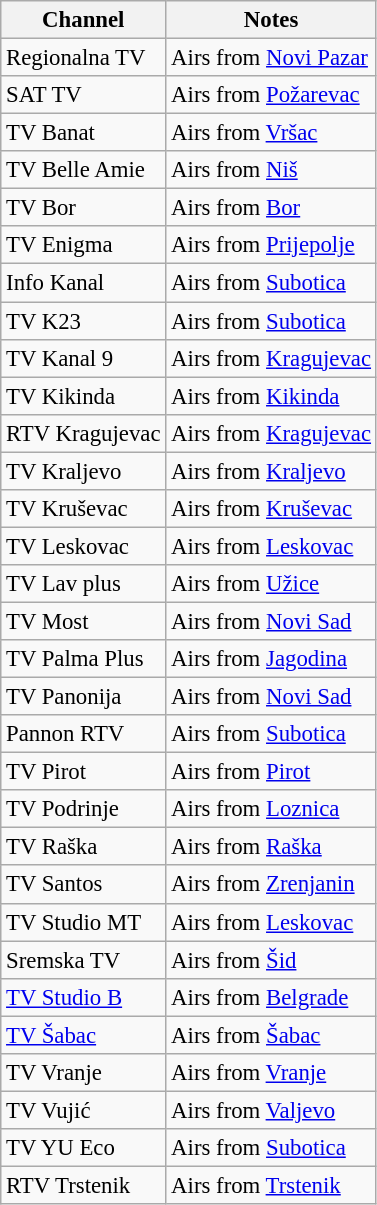<table class="wikitable" style="font-size: 95%">
<tr>
<th>Channel</th>
<th>Notes</th>
</tr>
<tr>
<td>Regionalna TV</td>
<td>Airs from <a href='#'>Novi Pazar</a></td>
</tr>
<tr>
<td>SAT TV</td>
<td>Airs from <a href='#'>Požarevac</a></td>
</tr>
<tr>
<td>TV Banat</td>
<td>Airs from <a href='#'>Vršac</a></td>
</tr>
<tr>
<td>TV Belle Amie</td>
<td>Airs from <a href='#'>Niš</a></td>
</tr>
<tr>
<td>TV Bor</td>
<td>Airs from <a href='#'>Bor</a></td>
</tr>
<tr>
<td>TV Enigma</td>
<td>Airs from <a href='#'>Prijepolje</a></td>
</tr>
<tr>
<td>Info Kanal</td>
<td>Airs from <a href='#'>Subotica</a></td>
</tr>
<tr>
<td>TV K23</td>
<td>Airs from <a href='#'>Subotica</a></td>
</tr>
<tr>
<td>TV Kanal 9</td>
<td>Airs from <a href='#'>Kragujevac</a></td>
</tr>
<tr>
<td>TV Kikinda</td>
<td>Airs from <a href='#'>Kikinda</a></td>
</tr>
<tr>
<td>RTV Kragujevac</td>
<td>Airs from <a href='#'>Kragujevac</a></td>
</tr>
<tr>
<td>TV Kraljevo</td>
<td>Airs from <a href='#'>Kraljevo</a></td>
</tr>
<tr>
<td>TV Kruševac</td>
<td>Airs from <a href='#'>Kruševac</a></td>
</tr>
<tr>
<td>TV Leskovac</td>
<td>Airs from <a href='#'>Leskovac</a></td>
</tr>
<tr>
<td>TV Lav plus</td>
<td>Airs from <a href='#'>Užice</a></td>
</tr>
<tr>
<td>TV Most</td>
<td>Airs from <a href='#'>Novi Sad</a></td>
</tr>
<tr>
<td>TV Palma Plus</td>
<td>Airs from <a href='#'>Jagodina</a></td>
</tr>
<tr>
<td>TV Panonija</td>
<td>Airs from <a href='#'>Novi Sad</a></td>
</tr>
<tr>
<td>Pannon RTV</td>
<td>Airs from <a href='#'>Subotica</a></td>
</tr>
<tr>
<td>TV Pirot</td>
<td>Airs from <a href='#'>Pirot</a></td>
</tr>
<tr>
<td>TV Podrinje</td>
<td>Airs from <a href='#'>Loznica</a></td>
</tr>
<tr>
<td>TV Raška</td>
<td>Airs from <a href='#'>Raška</a></td>
</tr>
<tr>
<td>TV Santos</td>
<td>Airs from <a href='#'>Zrenjanin</a></td>
</tr>
<tr>
<td>TV Studio MT</td>
<td>Airs from <a href='#'>Leskovac</a></td>
</tr>
<tr>
<td>Sremska TV</td>
<td>Airs from <a href='#'>Šid</a></td>
</tr>
<tr>
<td><a href='#'>TV Studio B</a></td>
<td>Airs from <a href='#'>Belgrade</a></td>
</tr>
<tr>
<td><a href='#'>TV Šabac</a></td>
<td>Airs from <a href='#'>Šabac</a></td>
</tr>
<tr>
<td>TV Vranje</td>
<td>Airs from <a href='#'>Vranje</a></td>
</tr>
<tr>
<td>TV Vujić</td>
<td>Airs from <a href='#'>Valjevo</a></td>
</tr>
<tr>
<td>TV YU Eco</td>
<td>Airs from <a href='#'>Subotica</a></td>
</tr>
<tr>
<td>RTV Trstenik</td>
<td>Airs from <a href='#'>Trstenik</a></td>
</tr>
</table>
